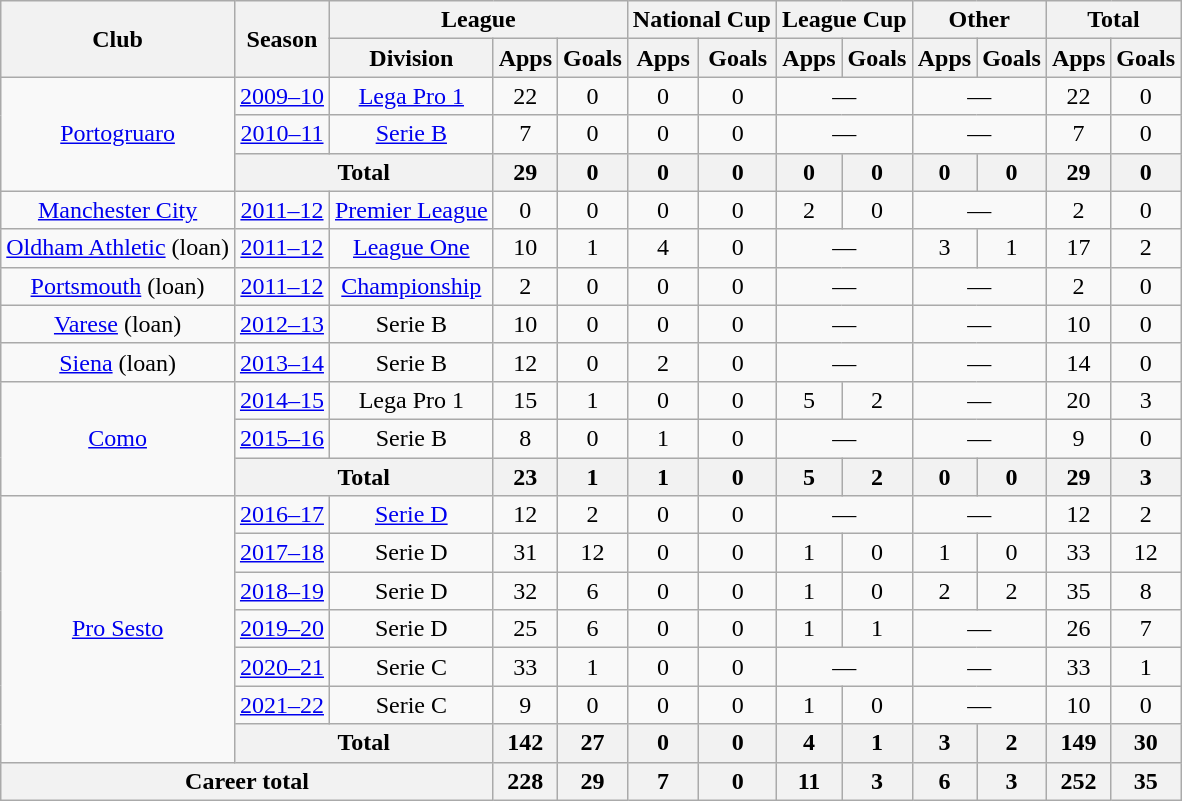<table class="wikitable" style="text-align:center">
<tr>
<th rowspan="2">Club</th>
<th rowspan="2">Season</th>
<th colspan="3">League</th>
<th colspan="2">National Cup</th>
<th colspan="2">League Cup</th>
<th colspan="2">Other</th>
<th colspan="2">Total</th>
</tr>
<tr>
<th>Division</th>
<th>Apps</th>
<th>Goals</th>
<th>Apps</th>
<th>Goals</th>
<th>Apps</th>
<th>Goals</th>
<th>Apps</th>
<th>Goals</th>
<th>Apps</th>
<th>Goals</th>
</tr>
<tr>
<td rowspan="3"><a href='#'>Portogruaro</a></td>
<td><a href='#'>2009–10</a></td>
<td><a href='#'>Lega Pro 1</a></td>
<td>22</td>
<td>0</td>
<td>0</td>
<td>0</td>
<td colspan="2">—</td>
<td colspan="2">—</td>
<td>22</td>
<td>0</td>
</tr>
<tr>
<td><a href='#'>2010–11</a></td>
<td><a href='#'>Serie B</a></td>
<td>7</td>
<td>0</td>
<td>0</td>
<td>0</td>
<td colspan="2">—</td>
<td colspan="2">—</td>
<td>7</td>
<td>0</td>
</tr>
<tr>
<th colspan="2">Total</th>
<th>29</th>
<th>0</th>
<th>0</th>
<th>0</th>
<th>0</th>
<th>0</th>
<th>0</th>
<th>0</th>
<th>29</th>
<th>0</th>
</tr>
<tr>
<td><a href='#'>Manchester City</a></td>
<td><a href='#'>2011–12</a></td>
<td><a href='#'>Premier League</a></td>
<td>0</td>
<td>0</td>
<td>0</td>
<td>0</td>
<td>2</td>
<td>0</td>
<td colspan="2">—</td>
<td>2</td>
<td>0</td>
</tr>
<tr>
<td><a href='#'>Oldham Athletic</a> (loan)</td>
<td><a href='#'>2011–12</a></td>
<td><a href='#'>League One</a></td>
<td>10</td>
<td>1</td>
<td>4</td>
<td>0</td>
<td colspan="2">—</td>
<td>3</td>
<td>1</td>
<td>17</td>
<td>2</td>
</tr>
<tr>
<td><a href='#'>Portsmouth</a> (loan)</td>
<td><a href='#'>2011–12</a></td>
<td><a href='#'>Championship</a></td>
<td>2</td>
<td>0</td>
<td>0</td>
<td>0</td>
<td colspan="2">—</td>
<td colspan="2">—</td>
<td>2</td>
<td>0</td>
</tr>
<tr>
<td><a href='#'>Varese</a> (loan)</td>
<td><a href='#'>2012–13</a></td>
<td>Serie B</td>
<td>10</td>
<td>0</td>
<td>0</td>
<td>0</td>
<td colspan="2">—</td>
<td colspan="2">—</td>
<td>10</td>
<td>0</td>
</tr>
<tr>
<td><a href='#'>Siena</a> (loan)</td>
<td><a href='#'>2013–14</a></td>
<td>Serie B</td>
<td>12</td>
<td>0</td>
<td>2</td>
<td>0</td>
<td colspan="2">—</td>
<td colspan="2">—</td>
<td>14</td>
<td>0</td>
</tr>
<tr>
<td rowspan="3"><a href='#'>Como</a></td>
<td><a href='#'>2014–15</a></td>
<td>Lega Pro 1</td>
<td>15</td>
<td>1</td>
<td>0</td>
<td>0</td>
<td>5</td>
<td>2</td>
<td colspan="2">—</td>
<td>20</td>
<td>3</td>
</tr>
<tr>
<td><a href='#'>2015–16</a></td>
<td>Serie B</td>
<td>8</td>
<td>0</td>
<td>1</td>
<td>0</td>
<td colspan="2">—</td>
<td colspan="2">—</td>
<td>9</td>
<td>0</td>
</tr>
<tr>
<th colspan="2">Total</th>
<th>23</th>
<th>1</th>
<th>1</th>
<th>0</th>
<th>5</th>
<th>2</th>
<th>0</th>
<th>0</th>
<th>29</th>
<th>3</th>
</tr>
<tr>
<td rowspan="7"><a href='#'>Pro Sesto</a></td>
<td><a href='#'>2016–17</a></td>
<td><a href='#'>Serie D</a></td>
<td>12</td>
<td>2</td>
<td>0</td>
<td>0</td>
<td colspan="2">—</td>
<td colspan="2">—</td>
<td>12</td>
<td>2</td>
</tr>
<tr>
<td><a href='#'>2017–18</a></td>
<td>Serie D</td>
<td>31</td>
<td>12</td>
<td>0</td>
<td>0</td>
<td>1</td>
<td>0</td>
<td>1</td>
<td>0</td>
<td>33</td>
<td>12</td>
</tr>
<tr>
<td><a href='#'>2018–19</a></td>
<td>Serie D</td>
<td>32</td>
<td>6</td>
<td>0</td>
<td>0</td>
<td>1</td>
<td>0</td>
<td>2</td>
<td>2</td>
<td>35</td>
<td>8</td>
</tr>
<tr>
<td><a href='#'>2019–20</a></td>
<td>Serie D</td>
<td>25</td>
<td>6</td>
<td>0</td>
<td>0</td>
<td>1</td>
<td>1</td>
<td colspan="2">—</td>
<td>26</td>
<td>7</td>
</tr>
<tr>
<td><a href='#'>2020–21</a></td>
<td>Serie C</td>
<td>33</td>
<td>1</td>
<td>0</td>
<td>0</td>
<td colspan="2">—</td>
<td colspan="2">—</td>
<td>33</td>
<td>1</td>
</tr>
<tr>
<td><a href='#'>2021–22</a></td>
<td>Serie C</td>
<td>9</td>
<td>0</td>
<td>0</td>
<td>0</td>
<td>1</td>
<td>0</td>
<td colspan="2">—</td>
<td>10</td>
<td>0</td>
</tr>
<tr>
<th colspan="2">Total</th>
<th>142</th>
<th>27</th>
<th>0</th>
<th>0</th>
<th>4</th>
<th>1</th>
<th>3</th>
<th>2</th>
<th>149</th>
<th>30</th>
</tr>
<tr>
<th colspan="3">Career total</th>
<th>228</th>
<th>29</th>
<th>7</th>
<th>0</th>
<th>11</th>
<th>3</th>
<th>6</th>
<th>3</th>
<th>252</th>
<th>35</th>
</tr>
</table>
